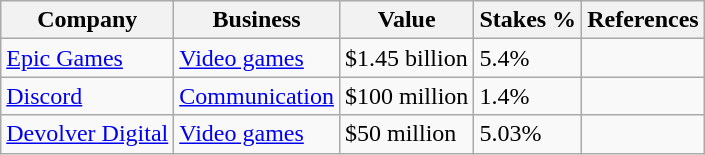<table class="wikitable">
<tr>
<th>Company</th>
<th>Business</th>
<th>Value</th>
<th>Stakes %</th>
<th>References</th>
</tr>
<tr>
<td><a href='#'>Epic Games</a></td>
<td><a href='#'>Video games</a></td>
<td>$1.45 billion</td>
<td>5.4%</td>
<td></td>
</tr>
<tr>
<td><a href='#'>Discord</a></td>
<td><a href='#'>Communication</a></td>
<td>$100 million</td>
<td>1.4%</td>
<td></td>
</tr>
<tr>
<td><a href='#'>Devolver Digital</a></td>
<td><a href='#'>Video games</a></td>
<td>$50 million</td>
<td>5.03%</td>
<td></td>
</tr>
</table>
